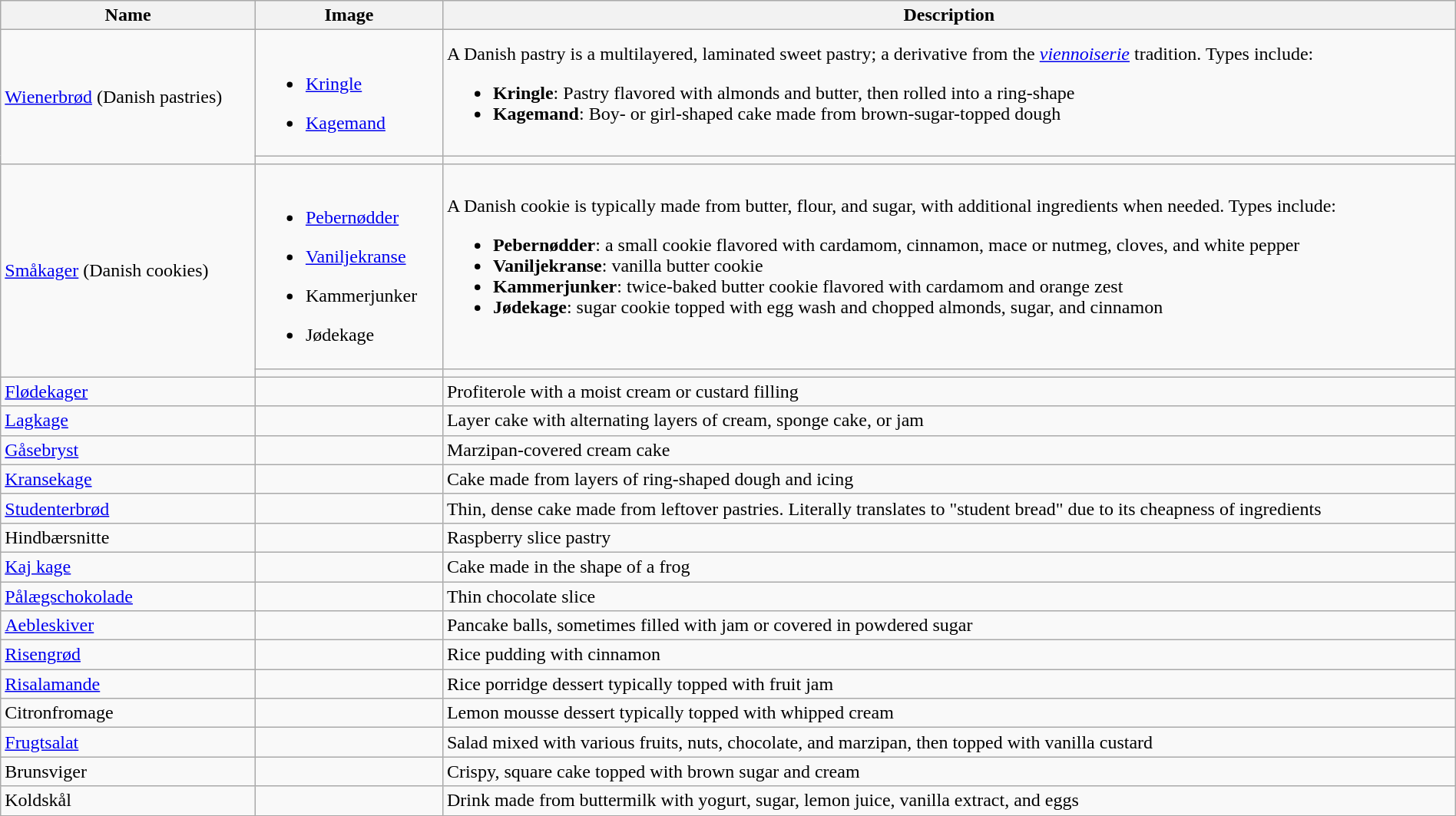<table class="wikitable sortable" width="100%">
<tr>
<th>Name</th>
<th class="unsortable">Image</th>
<th>Description</th>
</tr>
<tr>
<td rowspan=2><a href='#'>Wienerbrød</a> (Danish pastries)</td>
<td><br><ul><li><a href='#'>Kringle</a></li></ul><ul><li><a href='#'>Kagemand</a></li></ul></td>
<td>A Danish pastry is a multilayered, laminated sweet pastry; a derivative from the <em><a href='#'>viennoiserie</a></em> tradition. Types include:<br><ul><li><strong>Kringle</strong>: Pastry flavored with almonds and butter, then rolled into a ring-shape</li><li><strong>Kagemand</strong>: Boy- or girl-shaped cake made from brown-sugar-topped dough</li></ul></td>
</tr>
<tr>
<td></td>
</tr>
<tr>
<td rowspan=2><a href='#'>Småkager</a> (Danish cookies)</td>
<td><br><ul><li><a href='#'>Pebernødder</a></li></ul><ul><li><a href='#'>Vaniljekranse</a></li></ul><ul><li>Kammerjunker</li></ul><ul><li>Jødekage</li></ul></td>
<td>A Danish cookie is typically made from butter, flour, and sugar, with additional ingredients when needed. Types include:<br><ul><li><strong>Pebernødder</strong>: a small cookie flavored with cardamom, cinnamon, mace or nutmeg, cloves, and white pepper</li><li><strong>Vaniljekranse</strong>: vanilla butter cookie</li><li><strong>Kammerjunker</strong>: twice-baked butter cookie flavored with cardamom and orange zest</li><li><strong>Jødekage</strong>: sugar cookie topped with egg wash and chopped almonds, sugar, and cinnamon</li></ul></td>
</tr>
<tr>
<td></td>
</tr>
<tr>
<td><a href='#'>Flødekager</a></td>
<td></td>
<td>Profiterole with a moist cream or custard filling</td>
</tr>
<tr>
<td><a href='#'>Lagkage</a></td>
<td></td>
<td>Layer cake with alternating layers of cream, sponge cake, or jam</td>
</tr>
<tr>
<td><a href='#'>Gåsebryst</a></td>
<td></td>
<td>Marzipan-covered cream cake</td>
</tr>
<tr>
<td><a href='#'>Kransekage</a></td>
<td></td>
<td>Cake made from layers of ring-shaped dough and icing</td>
</tr>
<tr>
<td><a href='#'>Studenterbrød</a></td>
<td></td>
<td>Thin, dense cake made from leftover pastries. Literally translates to "student bread" due to its cheapness of ingredients</td>
</tr>
<tr>
<td>Hindbærsnitte</td>
<td></td>
<td>Raspberry slice pastry</td>
</tr>
<tr>
<td><a href='#'>Kaj kage</a></td>
<td></td>
<td>Cake made in the shape of a frog</td>
</tr>
<tr>
<td><a href='#'>Pålægschokolade</a></td>
<td></td>
<td>Thin chocolate slice</td>
</tr>
<tr>
<td><a href='#'>Aebleskiver</a></td>
<td></td>
<td>Pancake balls, sometimes filled with jam or covered in powdered sugar</td>
</tr>
<tr>
<td><a href='#'>Risengrød</a></td>
<td></td>
<td>Rice pudding with cinnamon</td>
</tr>
<tr>
<td><a href='#'>Risalamande</a></td>
<td></td>
<td>Rice porridge dessert typically topped with fruit jam</td>
</tr>
<tr>
<td>Citronfromage</td>
<td></td>
<td>Lemon mousse dessert typically topped with whipped cream</td>
</tr>
<tr>
<td><a href='#'>Frugtsalat</a></td>
<td></td>
<td>Salad mixed with various fruits, nuts, chocolate, and marzipan, then topped with vanilla custard</td>
</tr>
<tr>
<td>Brunsviger</td>
<td></td>
<td>Crispy, square cake topped with brown sugar and cream</td>
</tr>
<tr>
<td>Koldskål</td>
<td></td>
<td>Drink made from buttermilk with yogurt, sugar, lemon juice, vanilla extract, and eggs</td>
</tr>
<tr>
</tr>
</table>
